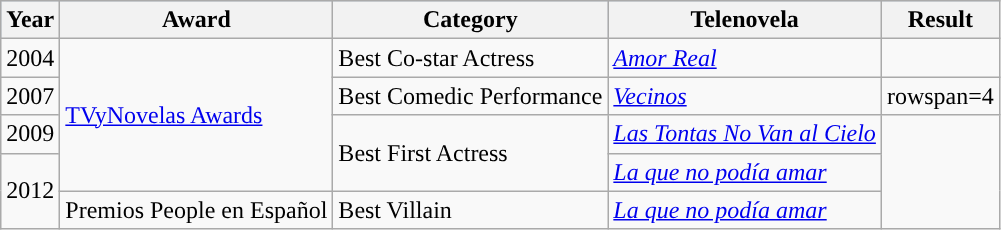<table class="wikitable">
<tr style="background:#b0c4de;">
<th>Year</th>
<th>Award</th>
<th>Category</th>
<th>Telenovela</th>
<th>Result</th>
</tr>
<tr>
<td>2004</td>
<td rowspan=4><a href='#'>TVyNovelas Awards</a></td>
<td>Best Co-star Actress</td>
<td><em><a href='#'>Amor Real</a></em></td>
<td></td>
</tr>
<tr>
<td>2007</td>
<td>Best Comedic Performance</td>
<td><em><a href='#'>Vecinos</a></em></td>
<td>rowspan=4 </td>
</tr>
<tr>
<td>2009</td>
<td rowspan=2>Best First Actress</td>
<td><em><a href='#'>Las Tontas No Van al Cielo</a></em></td>
</tr>
<tr>
<td rowspan=2>2012</td>
<td><em><a href='#'>La que no podía amar</a></em></td>
</tr>
<tr>
<td>Premios People en Español</td>
<td>Best Villain</td>
<td><em><a href='#'>La que no podía amar</a></em></td>
</tr>
</table>
